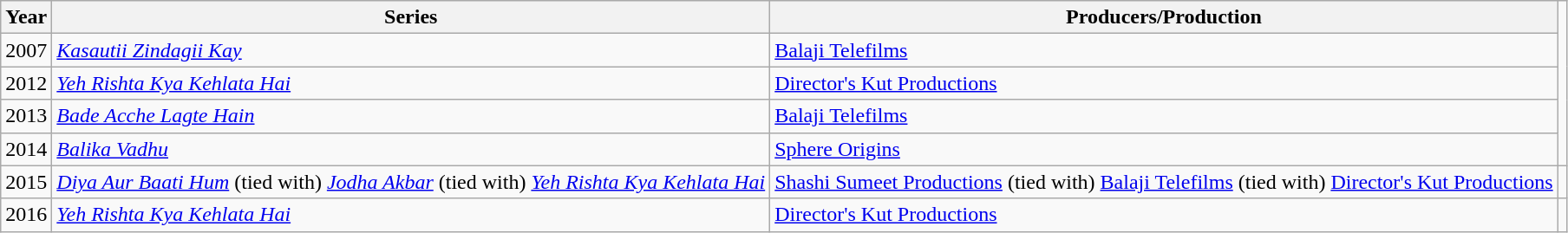<table class="wikitable">
<tr>
<th>Year</th>
<th>Series</th>
<th>Producers/Production</th>
</tr>
<tr>
<td>2007</td>
<td><em><a href='#'>Kasautii Zindagii Kay</a></em></td>
<td><a href='#'>Balaji Telefilms</a></td>
</tr>
<tr>
<td>2012</td>
<td><em><a href='#'>Yeh Rishta Kya Kehlata Hai</a></em></td>
<td><a href='#'>Director's Kut Productions</a></td>
</tr>
<tr>
<td>2013</td>
<td><em><a href='#'>Bade Acche Lagte Hain</a></em></td>
<td><a href='#'>Balaji Telefilms</a></td>
</tr>
<tr>
<td>2014</td>
<td><em><a href='#'>Balika Vadhu</a></em></td>
<td><a href='#'>Sphere Origins</a></td>
</tr>
<tr>
<td>2015</td>
<td><em><a href='#'>Diya Aur Baati Hum</a></em> (tied with) <em><a href='#'>Jodha Akbar</a></em> (tied with) <em><a href='#'>Yeh Rishta Kya Kehlata Hai</a></em></td>
<td><a href='#'>Shashi Sumeet Productions</a> (tied with) <a href='#'>Balaji Telefilms</a>  (tied with) <a href='#'>Director's Kut Productions</a></td>
<td></td>
</tr>
<tr>
<td>2016</td>
<td><em><a href='#'>Yeh Rishta Kya Kehlata Hai</a></em></td>
<td><a href='#'>Director's Kut Productions</a></td>
</tr>
</table>
